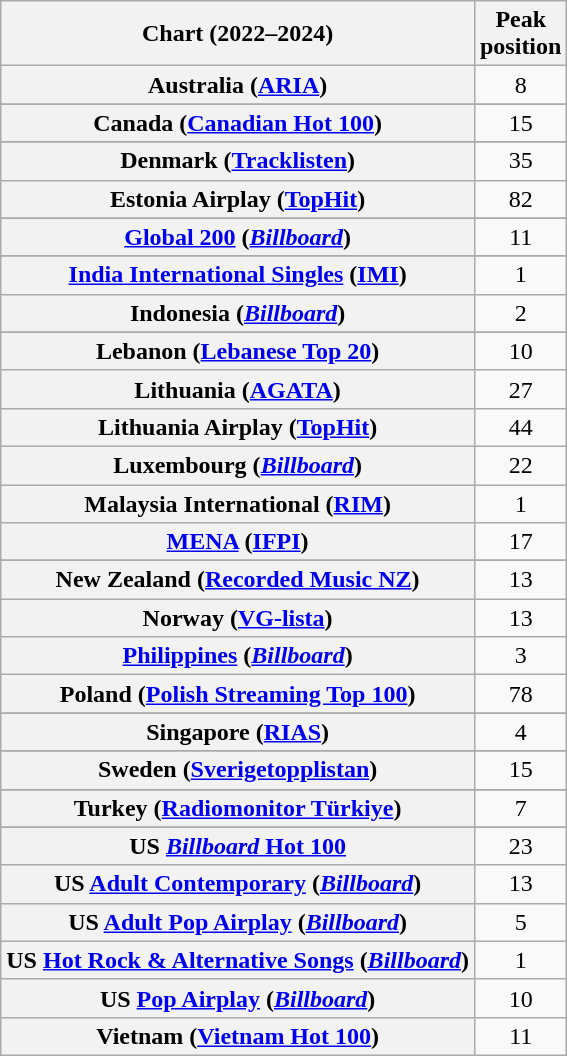<table class="wikitable sortable plainrowheaders" style="text-align:center;">
<tr>
<th scope="col">Chart (2022–2024)</th>
<th scope="col">Peak<br>position</th>
</tr>
<tr>
<th scope="row">Australia (<a href='#'>ARIA</a>)</th>
<td>8</td>
</tr>
<tr>
</tr>
<tr>
</tr>
<tr>
</tr>
<tr>
<th scope="row">Canada (<a href='#'>Canadian Hot 100</a>)</th>
<td>15</td>
</tr>
<tr>
</tr>
<tr>
<th scope="row">Denmark (<a href='#'>Tracklisten</a>)</th>
<td>35</td>
</tr>
<tr>
<th scope="row">Estonia Airplay (<a href='#'>TopHit</a>)<br></th>
<td>82</td>
</tr>
<tr>
</tr>
<tr>
</tr>
<tr>
<th scope="row"><a href='#'>Global 200</a> (<em><a href='#'>Billboard</a></em>)</th>
<td>11</td>
</tr>
<tr>
</tr>
<tr>
<th scope="row"><a href='#'>India International Singles</a> (<a href='#'>IMI</a>)</th>
<td>1</td>
</tr>
<tr>
<th scope="row">Indonesia (<em><a href='#'>Billboard</a></em>)</th>
<td>2</td>
</tr>
<tr>
</tr>
<tr>
<th scope="row">Lebanon (<a href='#'>Lebanese Top 20</a>)<br></th>
<td>10</td>
</tr>
<tr>
<th scope="row">Lithuania (<a href='#'>AGATA</a>)<br></th>
<td>27</td>
</tr>
<tr>
<th scope="row">Lithuania Airplay (<a href='#'>TopHit</a>)<br></th>
<td>44</td>
</tr>
<tr>
<th scope="row">Luxembourg (<em><a href='#'>Billboard</a></em>)</th>
<td>22</td>
</tr>
<tr>
<th scope="row">Malaysia International (<a href='#'>RIM</a>)</th>
<td>1</td>
</tr>
<tr>
<th scope="row"><a href='#'>MENA</a> (<a href='#'>IFPI</a>)</th>
<td>17</td>
</tr>
<tr>
</tr>
<tr>
</tr>
<tr>
<th scope="row">New Zealand (<a href='#'>Recorded Music NZ</a>)</th>
<td>13</td>
</tr>
<tr>
<th scope="row">Norway (<a href='#'>VG-lista</a>)</th>
<td>13</td>
</tr>
<tr>
<th scope="row"><a href='#'>Philippines</a> (<em><a href='#'>Billboard</a></em>)</th>
<td>3</td>
</tr>
<tr>
<th scope="row">Poland (<a href='#'>Polish Streaming Top 100</a>)</th>
<td>78</td>
</tr>
<tr>
</tr>
<tr>
<th scope="row">Singapore (<a href='#'>RIAS</a>)</th>
<td>4</td>
</tr>
<tr>
</tr>
<tr>
<th scope="row">Sweden (<a href='#'>Sverigetopplistan</a>)</th>
<td>15</td>
</tr>
<tr>
</tr>
<tr>
<th scope="row">Turkey (<a href='#'>Radiomonitor Türkiye</a>)</th>
<td>7</td>
</tr>
<tr>
</tr>
<tr>
<th scope="row">US <a href='#'><em>Billboard</em> Hot 100</a></th>
<td>23</td>
</tr>
<tr>
<th scope="row">US <a href='#'>Adult Contemporary</a> (<em><a href='#'>Billboard</a></em>)</th>
<td>13</td>
</tr>
<tr>
<th scope="row">US <a href='#'>Adult Pop Airplay</a> (<em><a href='#'>Billboard</a></em>)</th>
<td>5</td>
</tr>
<tr>
<th scope="row">US <a href='#'>Hot Rock & Alternative Songs</a> (<em><a href='#'>Billboard</a></em>)</th>
<td>1</td>
</tr>
<tr>
<th scope="row">US <a href='#'>Pop Airplay</a> (<em><a href='#'>Billboard</a></em>)</th>
<td>10</td>
</tr>
<tr>
<th scope="row">Vietnam (<a href='#'>Vietnam Hot 100</a>)</th>
<td>11</td>
</tr>
</table>
